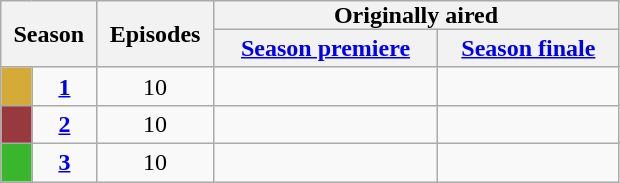<table class="wikitable plainrowheaders"  style="text-align:center;">
<tr>
<th scope="col" style="padding:0 8px;" colspan="2" rowspan="2">Season</th>
<th scope="col" style="padding:0 8px;" rowspan="2">Episodes</th>
<th scope="col" style="padding:0 80px;" colspan="2">Originally aired</th>
</tr>
<tr>
<th scope="col"><a href='#'>Season premiere</a></th>
<th scope="col"><a href='#'>Season finale</a></th>
</tr>
<tr>
<td scope="row" style="background:#D3AB36;"></td>
<td><strong><a href='#'>1</a></strong></td>
<td>10</td>
<td></td>
<td></td>
</tr>
<tr>
<td scope="row" style="background:#97393D;"></td>
<td><strong><a href='#'>2</a></strong></td>
<td>10</td>
<td></td>
<td></td>
</tr>
<tr>
<td scope="row" style="background:#3AB62D;"></td>
<td><strong><a href='#'>3</a></strong></td>
<td>10</td>
<td></td>
<td></td>
</tr>
</table>
